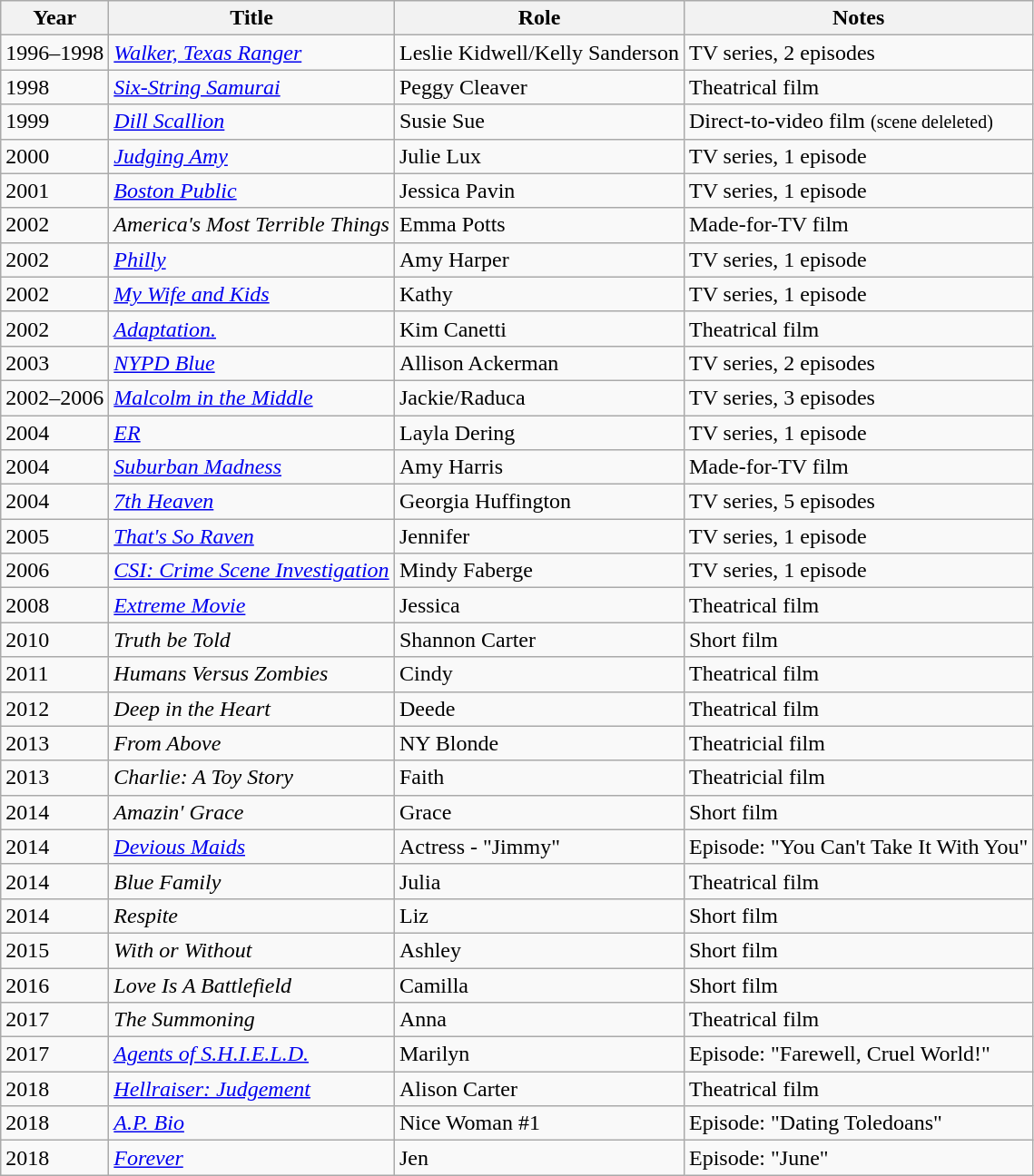<table class="wikitable sortable">
<tr>
<th>Year</th>
<th>Title</th>
<th>Role</th>
<th class="unsortable">Notes</th>
</tr>
<tr>
<td>1996–1998</td>
<td><em><a href='#'>Walker, Texas Ranger</a></em></td>
<td>Leslie Kidwell/Kelly Sanderson</td>
<td>TV series, 2 episodes</td>
</tr>
<tr>
<td>1998</td>
<td><em><a href='#'>Six-String Samurai</a></em></td>
<td>Peggy Cleaver</td>
<td>Theatrical film</td>
</tr>
<tr>
<td>1999</td>
<td><em><a href='#'>Dill Scallion</a></em></td>
<td>Susie Sue</td>
<td>Direct-to-video film <small>(scene deleleted)</small></td>
</tr>
<tr>
<td>2000</td>
<td><em><a href='#'>Judging Amy</a></em></td>
<td>Julie Lux</td>
<td>TV series, 1 episode</td>
</tr>
<tr>
<td>2001</td>
<td><em><a href='#'>Boston Public</a></em></td>
<td>Jessica Pavin</td>
<td>TV series, 1 episode</td>
</tr>
<tr>
<td>2002</td>
<td><em>America's Most Terrible Things</em></td>
<td>Emma Potts</td>
<td>Made-for-TV film</td>
</tr>
<tr>
<td>2002</td>
<td><em><a href='#'>Philly</a></em></td>
<td>Amy Harper</td>
<td>TV series, 1 episode</td>
</tr>
<tr>
<td>2002</td>
<td><em><a href='#'>My Wife and Kids</a></em></td>
<td>Kathy</td>
<td>TV series, 1 episode</td>
</tr>
<tr>
<td>2002</td>
<td><em><a href='#'>Adaptation.</a></em></td>
<td>Kim Canetti</td>
<td>Theatrical film</td>
</tr>
<tr>
<td>2003</td>
<td><em><a href='#'>NYPD Blue</a></em></td>
<td>Allison Ackerman</td>
<td>TV series, 2 episodes</td>
</tr>
<tr>
<td>2002–2006</td>
<td><em><a href='#'>Malcolm in the Middle</a></em></td>
<td>Jackie/Raduca</td>
<td>TV series, 3 episodes</td>
</tr>
<tr>
<td>2004</td>
<td><em><a href='#'>ER</a></em></td>
<td>Layla Dering</td>
<td>TV series, 1 episode</td>
</tr>
<tr>
<td>2004</td>
<td><em><a href='#'>Suburban Madness</a></em></td>
<td>Amy Harris</td>
<td>Made-for-TV film</td>
</tr>
<tr>
<td>2004</td>
<td><em><a href='#'>7th Heaven</a></em></td>
<td>Georgia Huffington</td>
<td>TV series, 5 episodes</td>
</tr>
<tr>
<td>2005</td>
<td><em><a href='#'>That's So Raven</a></em></td>
<td>Jennifer</td>
<td>TV series, 1 episode</td>
</tr>
<tr>
<td>2006</td>
<td><em><a href='#'>CSI: Crime Scene Investigation</a></em></td>
<td>Mindy Faberge</td>
<td>TV series, 1 episode</td>
</tr>
<tr>
<td>2008</td>
<td><em><a href='#'>Extreme Movie</a></em></td>
<td>Jessica</td>
<td>Theatrical film</td>
</tr>
<tr>
<td>2010</td>
<td><em>Truth be Told</em></td>
<td>Shannon Carter</td>
<td>Short film</td>
</tr>
<tr>
<td>2011</td>
<td><em>Humans Versus Zombies</em></td>
<td>Cindy</td>
<td>Theatrical film</td>
</tr>
<tr>
<td>2012</td>
<td><em>Deep in the Heart</em></td>
<td>Deede</td>
<td>Theatrical film</td>
</tr>
<tr>
<td>2013</td>
<td><em>From Above</em></td>
<td>NY Blonde</td>
<td>Theatricial film</td>
</tr>
<tr>
<td>2013</td>
<td><em>Charlie: A Toy Story</em></td>
<td>Faith</td>
<td>Theatricial film</td>
</tr>
<tr>
<td>2014</td>
<td><em>Amazin' Grace</em></td>
<td>Grace</td>
<td>Short film</td>
</tr>
<tr>
<td>2014</td>
<td><em><a href='#'>Devious Maids</a></em></td>
<td>Actress - "Jimmy"</td>
<td>Episode: "You Can't Take It With You"</td>
</tr>
<tr>
<td>2014</td>
<td><em>Blue Family</em></td>
<td>Julia</td>
<td>Theatrical film</td>
</tr>
<tr>
<td>2014</td>
<td><em>Respite</em></td>
<td>Liz</td>
<td>Short film</td>
</tr>
<tr>
<td>2015</td>
<td><em>With or Without</em></td>
<td>Ashley</td>
<td>Short film</td>
</tr>
<tr>
<td>2016</td>
<td><em>Love Is A Battlefield</em></td>
<td>Camilla</td>
<td>Short film</td>
</tr>
<tr>
<td>2017</td>
<td><em>The Summoning</em></td>
<td>Anna</td>
<td>Theatrical film</td>
</tr>
<tr>
<td>2017</td>
<td><em><a href='#'>Agents of S.H.I.E.L.D.</a></em></td>
<td>Marilyn</td>
<td>Episode: "Farewell, Cruel World!"</td>
</tr>
<tr>
<td>2018</td>
<td><em><a href='#'>Hellraiser: Judgement</a></em></td>
<td>Alison Carter</td>
<td>Theatrical film</td>
</tr>
<tr>
<td>2018</td>
<td><em><a href='#'>A.P. Bio</a></em></td>
<td>Nice Woman #1</td>
<td>Episode: "Dating Toledoans"</td>
</tr>
<tr>
<td>2018</td>
<td><em><a href='#'>Forever</a></em></td>
<td>Jen</td>
<td>Episode: "June"</td>
</tr>
</table>
